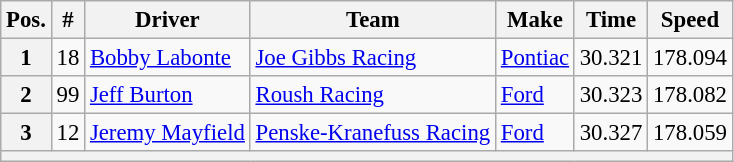<table class="wikitable" style="font-size:95%">
<tr>
<th>Pos.</th>
<th>#</th>
<th>Driver</th>
<th>Team</th>
<th>Make</th>
<th>Time</th>
<th>Speed</th>
</tr>
<tr>
<th>1</th>
<td>18</td>
<td><a href='#'>Bobby Labonte</a></td>
<td><a href='#'>Joe Gibbs Racing</a></td>
<td><a href='#'>Pontiac</a></td>
<td>30.321</td>
<td>178.094</td>
</tr>
<tr>
<th>2</th>
<td>99</td>
<td><a href='#'>Jeff Burton</a></td>
<td><a href='#'>Roush Racing</a></td>
<td><a href='#'>Ford</a></td>
<td>30.323</td>
<td>178.082</td>
</tr>
<tr>
<th>3</th>
<td>12</td>
<td><a href='#'>Jeremy Mayfield</a></td>
<td><a href='#'>Penske-Kranefuss Racing</a></td>
<td><a href='#'>Ford</a></td>
<td>30.327</td>
<td>178.059</td>
</tr>
<tr>
<th colspan="7"></th>
</tr>
</table>
